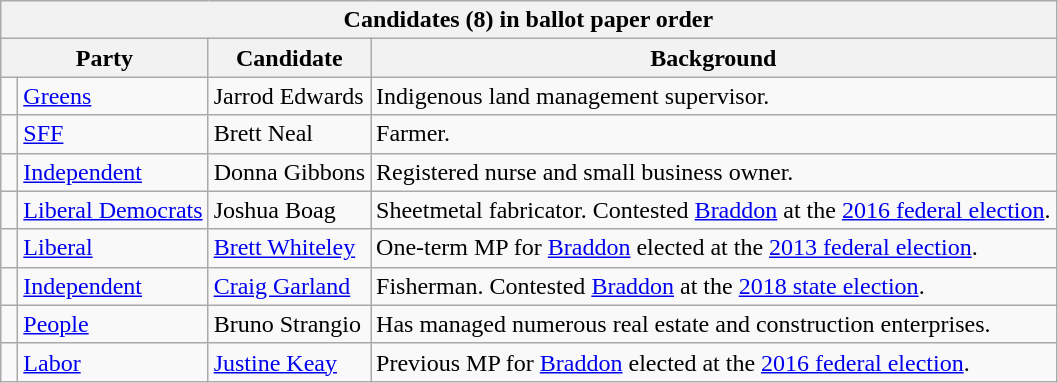<table class="wikitable">
<tr>
<th colspan=4>Candidates (8) in ballot paper order</th>
</tr>
<tr>
<th colspan=2>Party</th>
<th>Candidate</th>
<th>Background</th>
</tr>
<tr>
<td width=3pt > </td>
<td><a href='#'>Greens</a></td>
<td>Jarrod Edwards</td>
<td>Indigenous land management supervisor.</td>
</tr>
<tr>
<td width=3pt > </td>
<td><a href='#'>SFF</a></td>
<td>Brett Neal</td>
<td>Farmer.</td>
</tr>
<tr>
<td width=3pt > </td>
<td><a href='#'>Independent</a></td>
<td>Donna Gibbons</td>
<td>Registered nurse and small business owner.</td>
</tr>
<tr>
<td width=3pt > </td>
<td><a href='#'>Liberal Democrats</a></td>
<td>Joshua Boag</td>
<td>Sheetmetal fabricator. Contested <a href='#'>Braddon</a> at the <a href='#'>2016 federal election</a>.</td>
</tr>
<tr>
<td width=3pt > </td>
<td><a href='#'>Liberal</a></td>
<td><a href='#'>Brett Whiteley</a></td>
<td>One-term MP for <a href='#'>Braddon</a> elected at the <a href='#'>2013 federal election</a>.</td>
</tr>
<tr>
<td width=3pt > </td>
<td><a href='#'>Independent</a></td>
<td><a href='#'>Craig Garland</a></td>
<td>Fisherman. Contested <a href='#'>Braddon</a> at the <a href='#'>2018 state election</a>.</td>
</tr>
<tr>
<td> </td>
<td><a href='#'>People</a></td>
<td>Bruno Strangio</td>
<td>Has managed numerous real estate and construction enterprises.</td>
</tr>
<tr>
<td width=3pt > </td>
<td><a href='#'>Labor</a></td>
<td><a href='#'>Justine Keay</a></td>
<td>Previous MP for <a href='#'>Braddon</a> elected at the <a href='#'>2016 federal election</a>.</td>
</tr>
</table>
